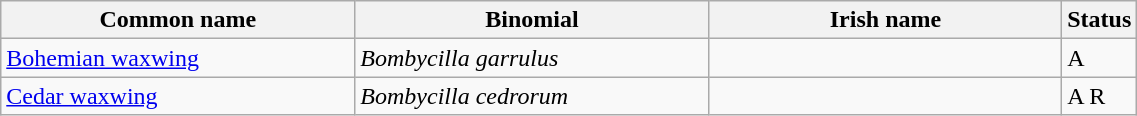<table width=60% class="wikitable">
<tr>
<th width=32%>Common name</th>
<th width=32%>Binomial</th>
<th width=32%>Irish name</th>
<th width=4%>Status</th>
</tr>
<tr>
<td><a href='#'>Bohemian waxwing</a></td>
<td><em>Bombycilla garrulus</em></td>
<td></td>
<td>A</td>
</tr>
<tr>
<td><a href='#'>Cedar waxwing</a></td>
<td><em>Bombycilla cedrorum</em></td>
<td></td>
<td>A R</td>
</tr>
</table>
